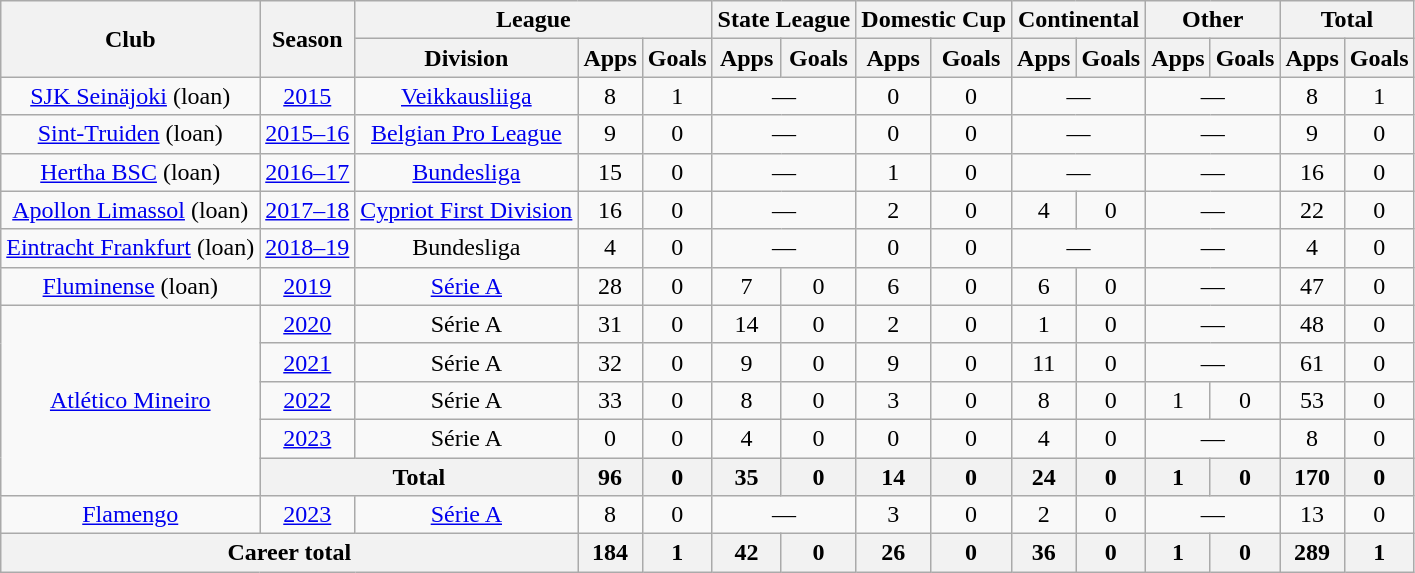<table class="wikitable" Style="text-align: center">
<tr>
<th rowspan="2">Club</th>
<th rowspan="2">Season</th>
<th colspan="3">League</th>
<th colspan="2">State League</th>
<th colspan="2">Domestic Cup</th>
<th colspan="2">Continental</th>
<th colspan="2">Other</th>
<th colspan="2">Total</th>
</tr>
<tr>
<th>Division</th>
<th>Apps</th>
<th>Goals</th>
<th>Apps</th>
<th>Goals</th>
<th>Apps</th>
<th>Goals</th>
<th>Apps</th>
<th>Goals</th>
<th>Apps</th>
<th>Goals</th>
<th>Apps</th>
<th>Goals</th>
</tr>
<tr>
<td><a href='#'>SJK Seinäjoki</a> (loan)</td>
<td><a href='#'>2015</a></td>
<td><a href='#'>Veikkausliiga</a></td>
<td>8</td>
<td>1</td>
<td colspan="2">—</td>
<td>0</td>
<td>0</td>
<td colspan="2">—</td>
<td colspan="2">—</td>
<td>8</td>
<td>1</td>
</tr>
<tr>
<td><a href='#'>Sint-Truiden</a> (loan)</td>
<td><a href='#'>2015–16</a></td>
<td><a href='#'>Belgian Pro League</a></td>
<td>9</td>
<td>0</td>
<td colspan="2">—</td>
<td>0</td>
<td>0</td>
<td colspan="2">—</td>
<td colspan="2">—</td>
<td>9</td>
<td>0</td>
</tr>
<tr>
<td><a href='#'>Hertha BSC</a> (loan)</td>
<td><a href='#'>2016–17</a></td>
<td><a href='#'>Bundesliga</a></td>
<td>15</td>
<td>0</td>
<td colspan="2">—</td>
<td>1</td>
<td>0</td>
<td colspan="2">—</td>
<td colspan="2">—</td>
<td>16</td>
<td>0</td>
</tr>
<tr>
<td><a href='#'>Apollon Limassol</a> (loan)</td>
<td><a href='#'>2017–18</a></td>
<td><a href='#'>Cypriot First Division</a></td>
<td>16</td>
<td>0</td>
<td colspan="2">—</td>
<td>2</td>
<td>0</td>
<td>4</td>
<td>0</td>
<td colspan="2">—</td>
<td>22</td>
<td>0</td>
</tr>
<tr>
<td><a href='#'>Eintracht Frankfurt</a> (loan)</td>
<td><a href='#'>2018–19</a></td>
<td>Bundesliga</td>
<td>4</td>
<td>0</td>
<td colspan="2">—</td>
<td>0</td>
<td>0</td>
<td colspan="2">—</td>
<td colspan="2">—</td>
<td>4</td>
<td>0</td>
</tr>
<tr>
<td><a href='#'>Fluminense</a> (loan)</td>
<td><a href='#'>2019</a></td>
<td><a href='#'>Série A</a></td>
<td>28</td>
<td>0</td>
<td>7</td>
<td>0</td>
<td>6</td>
<td>0</td>
<td>6</td>
<td>0</td>
<td colspan="2">—</td>
<td>47</td>
<td>0</td>
</tr>
<tr>
<td rowspan=5><a href='#'>Atlético Mineiro</a></td>
<td><a href='#'>2020</a></td>
<td>Série A</td>
<td>31</td>
<td>0</td>
<td>14</td>
<td>0</td>
<td>2</td>
<td>0</td>
<td>1</td>
<td>0</td>
<td colspan="2">—</td>
<td>48</td>
<td>0</td>
</tr>
<tr>
<td><a href='#'>2021</a></td>
<td>Série A</td>
<td>32</td>
<td>0</td>
<td>9</td>
<td>0</td>
<td>9</td>
<td>0</td>
<td>11</td>
<td>0</td>
<td colspan="2">—</td>
<td>61</td>
<td>0</td>
</tr>
<tr>
<td><a href='#'>2022</a></td>
<td>Série A</td>
<td>33</td>
<td>0</td>
<td>8</td>
<td>0</td>
<td>3</td>
<td>0</td>
<td>8</td>
<td>0</td>
<td>1</td>
<td>0</td>
<td>53</td>
<td>0</td>
</tr>
<tr>
<td><a href='#'>2023</a></td>
<td>Série A</td>
<td>0</td>
<td>0</td>
<td>4</td>
<td>0</td>
<td>0</td>
<td>0</td>
<td>4</td>
<td>0</td>
<td colspan="2">—</td>
<td>8</td>
<td>0</td>
</tr>
<tr>
<th colspan=2>Total</th>
<th>96</th>
<th>0</th>
<th>35</th>
<th>0</th>
<th>14</th>
<th>0</th>
<th>24</th>
<th>0</th>
<th>1</th>
<th>0</th>
<th>170</th>
<th>0</th>
</tr>
<tr>
<td><a href='#'>Flamengo</a></td>
<td><a href='#'>2023</a></td>
<td><a href='#'>Série A</a></td>
<td>8</td>
<td>0</td>
<td colspan="2">—</td>
<td>3</td>
<td>0</td>
<td>2</td>
<td>0</td>
<td colspan="2">—</td>
<td>13</td>
<td>0</td>
</tr>
<tr>
<th colspan="3">Career total</th>
<th>184</th>
<th>1</th>
<th>42</th>
<th>0</th>
<th>26</th>
<th>0</th>
<th>36</th>
<th>0</th>
<th>1</th>
<th>0</th>
<th>289</th>
<th>1</th>
</tr>
</table>
